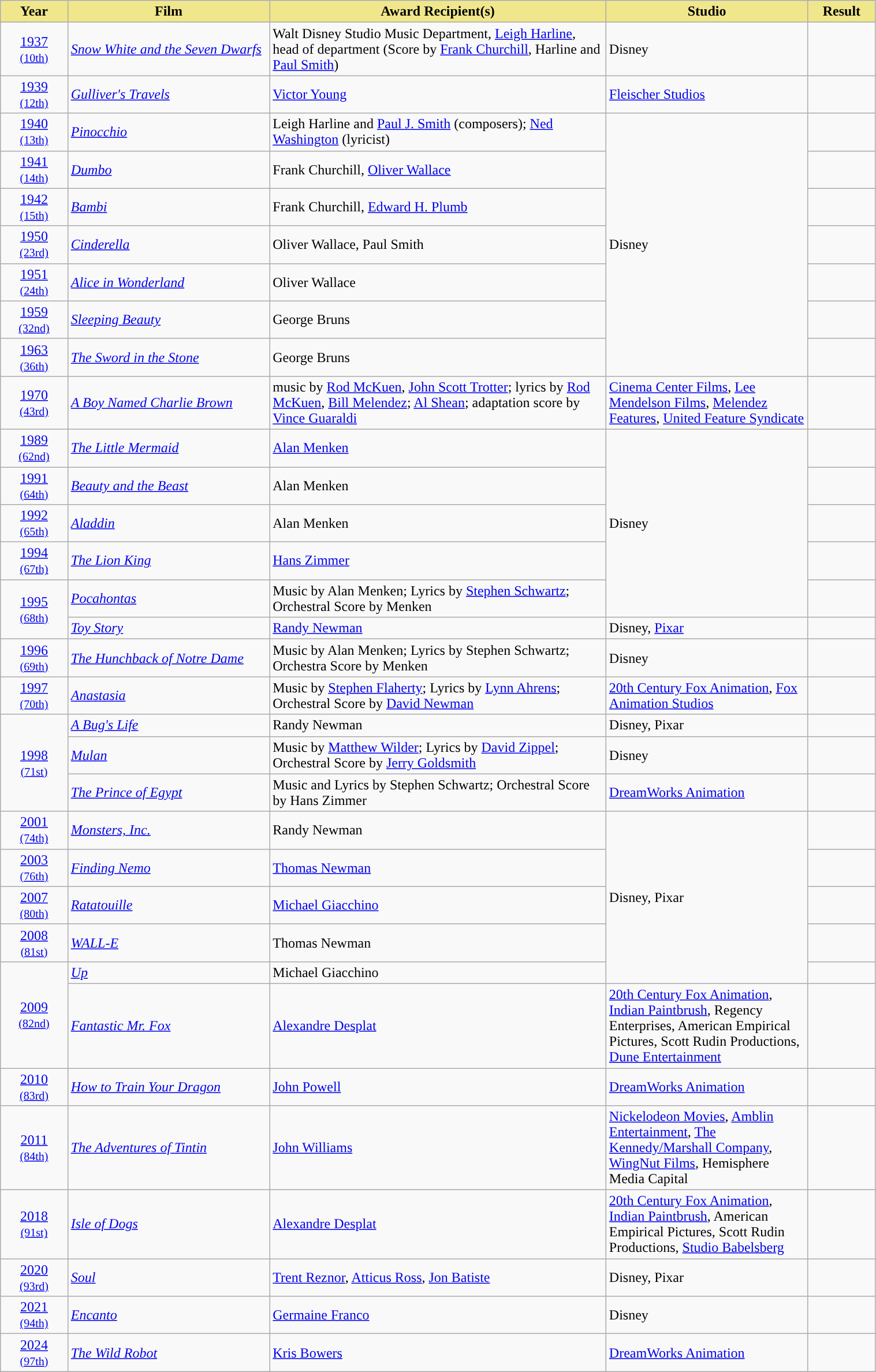<table class="wikitable" width="80%">
<tr>
<th width="5%" style="background:#F0E68C">Year</th>
<th width="15%" style="background:#F0E68C">Film</th>
<th width="25%" style="background:#F0E68C">Award Recipient(s)</th>
<th width="15%" style="background:#F0E68C">Studio</th>
<th width="5%" style="background:#F0E68C">Result</th>
</tr>
<tr>
<td align="center"><a href='#'>1937</a><br><small><a href='#'>(10th)</a></small></td>
<td><em><a href='#'>Snow White and the Seven Dwarfs</a></em></td>
<td>Walt Disney Studio Music Department, <a href='#'>Leigh Harline</a>, head of department (Score by <a href='#'>Frank Churchill</a>, Harline and <a href='#'>Paul Smith</a>)</td>
<td>Disney</td>
<td></td>
</tr>
<tr>
<td align="center"><a href='#'>1939</a><br><small><a href='#'>(12th)</a></small></td>
<td><em><a href='#'>Gulliver's Travels</a></em></td>
<td><a href='#'>Victor Young</a></td>
<td><a href='#'>Fleischer Studios</a></td>
<td></td>
</tr>
<tr>
<td align="center"><a href='#'>1940</a><br><small><a href='#'>(13th)</a></small></td>
<td><em><a href='#'>Pinocchio</a></em></td>
<td>Leigh Harline and <a href='#'>Paul J. Smith</a> (composers); <a href='#'>Ned Washington</a> (lyricist)</td>
<td rowspan="7">Disney</td>
<td></td>
</tr>
<tr>
<td align="center"><a href='#'>1941</a><br><small><a href='#'>(14th)</a></small></td>
<td><em><a href='#'>Dumbo</a></em></td>
<td>Frank Churchill, <a href='#'>Oliver Wallace</a></td>
<td></td>
</tr>
<tr>
<td align="center"><a href='#'>1942</a><br><small><a href='#'>(15th)</a></small></td>
<td><em><a href='#'>Bambi</a></em></td>
<td>Frank Churchill, <a href='#'>Edward H. Plumb</a></td>
<td></td>
</tr>
<tr>
<td align="center"><a href='#'>1950</a><br><small><a href='#'>(23rd)</a></small></td>
<td><em><a href='#'>Cinderella</a></em></td>
<td>Oliver Wallace, Paul Smith</td>
<td></td>
</tr>
<tr>
<td align="center"><a href='#'>1951</a><br><small><a href='#'>(24th)</a></small></td>
<td><em><a href='#'>Alice in Wonderland</a></em></td>
<td>Oliver Wallace</td>
<td></td>
</tr>
<tr>
<td align="center"><a href='#'>1959</a><br><small><a href='#'>(32nd)</a></small></td>
<td><em><a href='#'>Sleeping Beauty</a></em></td>
<td>George Bruns</td>
<td></td>
</tr>
<tr>
<td align="center"><a href='#'>1963</a><br><small><a href='#'>(36th)</a></small></td>
<td><em><a href='#'>The Sword in the Stone</a></em></td>
<td>George Bruns</td>
<td></td>
</tr>
<tr>
<td align="center"><a href='#'>1970</a><br><small><a href='#'>(43rd)</a></small></td>
<td><em><a href='#'>A Boy Named Charlie Brown</a></em></td>
<td>music by <a href='#'>Rod McKuen</a>, <a href='#'>John Scott Trotter</a>; lyrics by <a href='#'>Rod McKuen</a>, <a href='#'>Bill Melendez</a>; <a href='#'>Al Shean</a>; adaptation score by <a href='#'>Vince Guaraldi</a></td>
<td><a href='#'>Cinema Center Films</a>, <a href='#'>Lee Mendelson Films</a>, <a href='#'>Melendez Features</a>, <a href='#'>United Feature Syndicate</a></td>
<td></td>
</tr>
<tr>
<td align="center"><a href='#'>1989</a><br><small><a href='#'>(62nd)</a></small></td>
<td><em><a href='#'>The Little Mermaid</a></em></td>
<td><a href='#'>Alan Menken</a></td>
<td rowspan="5">Disney</td>
<td></td>
</tr>
<tr>
<td align="center"><a href='#'>1991</a><br><small><a href='#'>(64th)</a></small></td>
<td><em><a href='#'>Beauty and the Beast</a></em></td>
<td>Alan Menken</td>
<td></td>
</tr>
<tr>
<td align="center"><a href='#'>1992</a><br><small><a href='#'>(65th)</a></small></td>
<td><em><a href='#'>Aladdin</a></em></td>
<td>Alan Menken</td>
<td></td>
</tr>
<tr>
<td align="center"><a href='#'>1994</a><br><small><a href='#'>(67th)</a></small></td>
<td><em><a href='#'>The Lion King</a></em></td>
<td><a href='#'>Hans Zimmer</a></td>
<td></td>
</tr>
<tr>
<td rowspan=2 align="center"><a href='#'>1995</a><br><small><a href='#'>(68th)</a></small></td>
<td><em><a href='#'>Pocahontas</a></em></td>
<td>Music by Alan Menken; Lyrics by <a href='#'>Stephen Schwartz</a>; Orchestral Score by Menken</td>
<td></td>
</tr>
<tr>
<td><em><a href='#'>Toy Story</a></em></td>
<td><a href='#'>Randy Newman</a></td>
<td>Disney, <a href='#'>Pixar</a></td>
<td></td>
</tr>
<tr>
<td align="center"><a href='#'>1996</a><br><small><a href='#'>(69th)</a></small></td>
<td><em><a href='#'>The Hunchback of Notre Dame</a></em></td>
<td>Music by Alan Menken; Lyrics by Stephen Schwartz; Orchestra Score by Menken</td>
<td>Disney</td>
<td></td>
</tr>
<tr>
<td align="center"><a href='#'>1997</a><br><small><a href='#'>(70th)</a></small></td>
<td><em><a href='#'>Anastasia</a></em></td>
<td>Music by <a href='#'>Stephen Flaherty</a>; Lyrics by <a href='#'>Lynn Ahrens</a>; Orchestral Score by <a href='#'>David Newman</a></td>
<td><a href='#'>20th Century Fox Animation</a>, <a href='#'>Fox Animation Studios</a></td>
<td></td>
</tr>
<tr>
<td rowspan=3 align="center"><a href='#'>1998</a><br><small><a href='#'>(71st)</a></small></td>
<td><em><a href='#'>A Bug's Life</a></em></td>
<td>Randy Newman</td>
<td>Disney, Pixar</td>
<td></td>
</tr>
<tr>
<td><em><a href='#'>Mulan</a></em></td>
<td>Music by <a href='#'>Matthew Wilder</a>; Lyrics by <a href='#'>David Zippel</a>; Orchestral Score by <a href='#'>Jerry Goldsmith</a></td>
<td>Disney</td>
<td></td>
</tr>
<tr>
<td><em><a href='#'>The Prince of Egypt</a></em></td>
<td>Music and Lyrics by Stephen Schwartz; Orchestral Score by Hans Zimmer</td>
<td><a href='#'>DreamWorks Animation</a></td>
<td></td>
</tr>
<tr>
<td align="center"><a href='#'>2001</a><br><small><a href='#'>(74th)</a></small></td>
<td><em><a href='#'>Monsters, Inc.</a></em></td>
<td>Randy Newman</td>
<td rowspan="5">Disney, Pixar</td>
<td></td>
</tr>
<tr>
<td align="center"><a href='#'>2003</a><br><small><a href='#'>(76th)</a></small></td>
<td><em><a href='#'>Finding Nemo</a></em></td>
<td><a href='#'>Thomas Newman</a></td>
<td></td>
</tr>
<tr>
<td align="center"><a href='#'>2007</a><br><small><a href='#'>(80th)</a></small></td>
<td><em><a href='#'>Ratatouille</a></em></td>
<td><a href='#'>Michael Giacchino</a></td>
<td></td>
</tr>
<tr>
<td align="center"><a href='#'>2008</a><br><small><a href='#'>(81st)</a></small></td>
<td><em><a href='#'>WALL-E</a></em></td>
<td>Thomas Newman</td>
<td></td>
</tr>
<tr>
<td rowspan=2 align="center"><a href='#'>2009</a><br><small><a href='#'>(82nd)</a></small></td>
<td><em><a href='#'>Up</a></em></td>
<td>Michael Giacchino</td>
<td></td>
</tr>
<tr>
<td><em><a href='#'>Fantastic Mr. Fox</a></em></td>
<td><a href='#'>Alexandre Desplat</a></td>
<td><a href='#'>20th Century Fox Animation</a>, <a href='#'>Indian Paintbrush</a>, Regency Enterprises, American Empirical Pictures, Scott Rudin Productions, <a href='#'>Dune Entertainment</a></td>
<td></td>
</tr>
<tr>
<td align="center"><a href='#'>2010</a><br><small><a href='#'>(83rd)</a></small></td>
<td><em><a href='#'>How to Train Your Dragon</a></em></td>
<td><a href='#'>John Powell</a></td>
<td><a href='#'>DreamWorks Animation</a></td>
<td></td>
</tr>
<tr>
<td align="center"><a href='#'>2011</a><br><small><a href='#'>(84th)</a></small></td>
<td><em><a href='#'>The Adventures of Tintin</a></em></td>
<td><a href='#'>John Williams</a></td>
<td><a href='#'>Nickelodeon Movies</a>, <a href='#'>Amblin Entertainment</a>, <a href='#'>The Kennedy/Marshall Company</a>, <a href='#'>WingNut Films</a>, Hemisphere Media Capital</td>
<td></td>
</tr>
<tr>
<td align="center"><a href='#'>2018</a><br><small><a href='#'>(91st)</a></small></td>
<td><em><a href='#'>Isle of Dogs</a></em></td>
<td><a href='#'>Alexandre Desplat</a></td>
<td><a href='#'>20th Century Fox Animation</a>, <a href='#'>Indian Paintbrush</a>, American Empirical Pictures, Scott Rudin Productions, <a href='#'>Studio Babelsberg</a></td>
<td></td>
</tr>
<tr>
<td align="center"><a href='#'>2020</a><br><small><a href='#'>(93rd)</a></small></td>
<td><em><a href='#'>Soul</a></em></td>
<td><a href='#'>Trent Reznor</a>, <a href='#'>Atticus Ross</a>, <a href='#'>Jon Batiste</a></td>
<td>Disney, Pixar</td>
<td></td>
</tr>
<tr>
<td align="center"><a href='#'>2021</a><br><small><a href='#'>(94th)</a></small></td>
<td><em><a href='#'>Encanto</a></em></td>
<td><a href='#'>Germaine Franco</a></td>
<td>Disney</td>
<td></td>
</tr>
<tr>
<td align="center"><a href='#'>2024</a><br><small><a href='#'>(97th)</a></small></td>
<td><em><a href='#'>The Wild Robot</a></em></td>
<td><a href='#'>Kris Bowers</a></td>
<td><a href='#'>DreamWorks Animation</a></td>
<td></td>
</tr>
</table>
